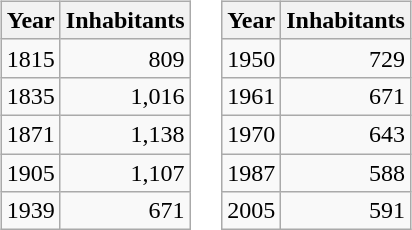<table border="0">
<tr>
<td valign="top"><br><table class="wikitable">
<tr>
<th>Year</th>
<th>Inhabitants</th>
</tr>
<tr>
<td>1815</td>
<td align="right">809</td>
</tr>
<tr>
<td>1835</td>
<td align="right">1,016</td>
</tr>
<tr>
<td>1871</td>
<td align="right">1,138</td>
</tr>
<tr>
<td>1905</td>
<td align="right">1,107</td>
</tr>
<tr>
<td>1939</td>
<td align="right">671</td>
</tr>
</table>
</td>
<td valign="top"><br><table class="wikitable">
<tr>
<th>Year</th>
<th>Inhabitants</th>
</tr>
<tr>
<td>1950</td>
<td align="right">729</td>
</tr>
<tr>
<td>1961</td>
<td align="right">671</td>
</tr>
<tr>
<td>1970</td>
<td align="right">643</td>
</tr>
<tr>
<td>1987</td>
<td align="right">588</td>
</tr>
<tr>
<td>2005</td>
<td align="right">591</td>
</tr>
</table>
</td>
</tr>
</table>
